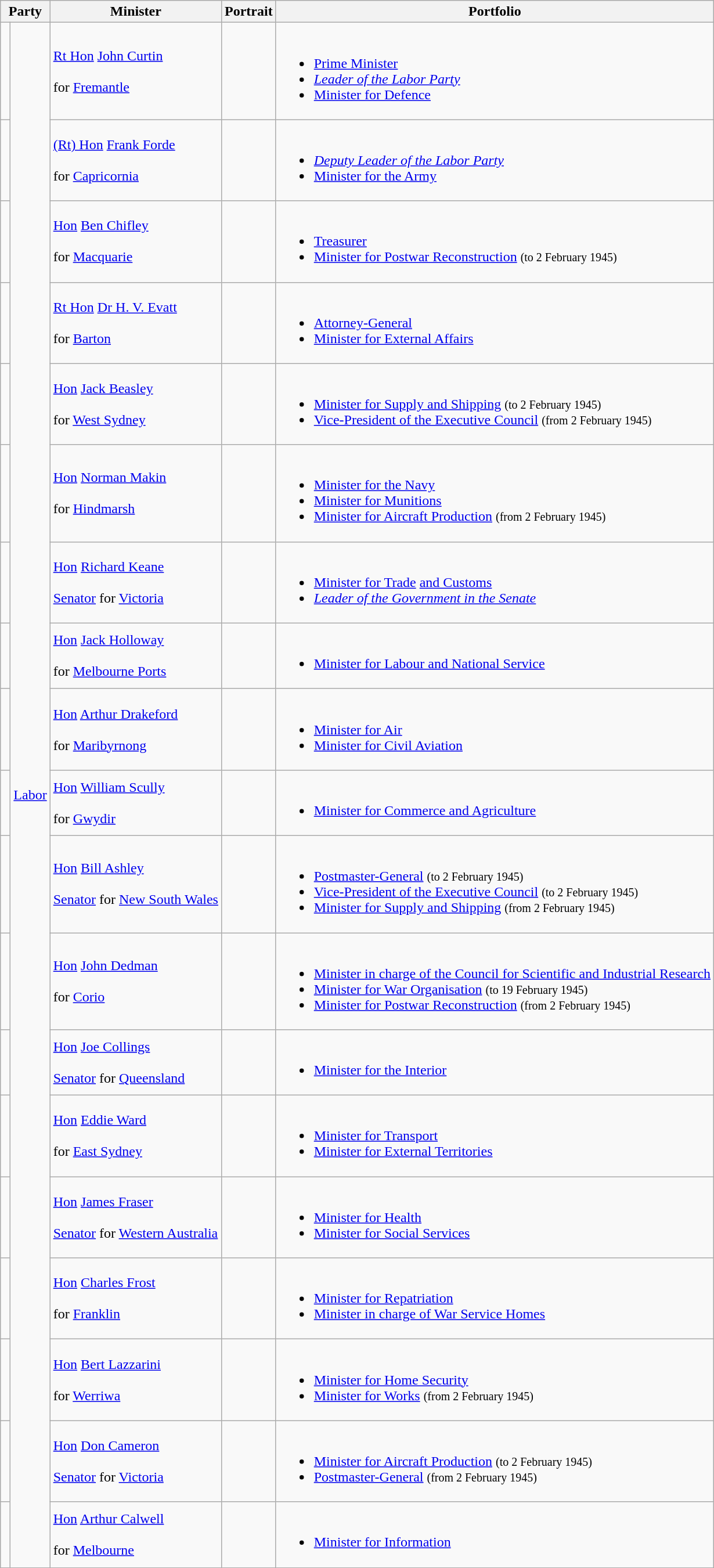<table class="wikitable sortable">
<tr>
<th colspan="2">Party</th>
<th>Minister</th>
<th>Portrait</th>
<th>Portfolio</th>
</tr>
<tr>
<td> </td>
<td rowspan=19><a href='#'>Labor</a></td>
<td><a href='#'>Rt Hon</a> <a href='#'>John Curtin</a> <br><br> for <a href='#'>Fremantle</a> <br></td>
<td></td>
<td><br><ul><li><a href='#'>Prime Minister</a></li><li><em><a href='#'>Leader of the Labor Party</a></em></li><li><a href='#'>Minister for Defence</a></li></ul></td>
</tr>
<tr>
<td> </td>
<td><a href='#'>(Rt) Hon</a> <a href='#'>Frank Forde</a> <br><br> for <a href='#'>Capricornia</a> <br></td>
<td></td>
<td><br><ul><li><em><a href='#'>Deputy Leader of the Labor Party</a></em></li><li><a href='#'>Minister for the Army</a></li></ul></td>
</tr>
<tr>
<td> </td>
<td><a href='#'>Hon</a> <a href='#'>Ben Chifley</a> <br><br> for <a href='#'>Macquarie</a> <br></td>
<td></td>
<td><br><ul><li><a href='#'>Treasurer</a></li><li><a href='#'>Minister for Postwar Reconstruction</a> <small>(to 2 February 1945)</small></li></ul></td>
</tr>
<tr>
<td> </td>
<td><a href='#'>Rt Hon</a> <a href='#'>Dr H. V. Evatt</a>  <br><br> for <a href='#'>Barton</a> <br></td>
<td></td>
<td><br><ul><li><a href='#'>Attorney-General</a></li><li><a href='#'>Minister for External Affairs</a></li></ul></td>
</tr>
<tr>
<td> </td>
<td><a href='#'>Hon</a> <a href='#'>Jack Beasley</a> <br><br> for <a href='#'>West Sydney</a> <br></td>
<td></td>
<td><br><ul><li><a href='#'>Minister for Supply and Shipping</a> <small>(to 2 February 1945)</small></li><li><a href='#'>Vice-President of the Executive Council</a> <small>(from 2 February 1945)</small></li></ul></td>
</tr>
<tr>
<td> </td>
<td><a href='#'>Hon</a> <a href='#'>Norman Makin</a> <br><br> for <a href='#'>Hindmarsh</a> <br></td>
<td></td>
<td><br><ul><li><a href='#'>Minister for the Navy</a></li><li><a href='#'>Minister for Munitions</a></li><li><a href='#'>Minister for Aircraft Production</a> <small>(from 2 February 1945)</small></li></ul></td>
</tr>
<tr>
<td> </td>
<td><a href='#'>Hon</a> <a href='#'>Richard Keane</a> <br><br><a href='#'>Senator</a> for <a href='#'>Victoria</a> <br></td>
<td></td>
<td><br><ul><li><a href='#'>Minister for Trade</a> <a href='#'>and Customs</a></li><li><em><a href='#'>Leader of the Government in the Senate</a></em></li></ul></td>
</tr>
<tr>
<td> </td>
<td><a href='#'>Hon</a> <a href='#'>Jack Holloway</a> <br><br> for <a href='#'>Melbourne Ports</a> <br></td>
<td></td>
<td><br><ul><li><a href='#'>Minister for Labour and National Service</a></li></ul></td>
</tr>
<tr>
<td> </td>
<td><a href='#'>Hon</a> <a href='#'>Arthur Drakeford</a> <br><br> for <a href='#'>Maribyrnong</a> <br></td>
<td></td>
<td><br><ul><li><a href='#'>Minister for Air</a></li><li><a href='#'>Minister for Civil Aviation</a></li></ul></td>
</tr>
<tr>
<td> </td>
<td><a href='#'>Hon</a> <a href='#'>William Scully</a> <br><br> for <a href='#'>Gwydir</a> <br></td>
<td></td>
<td><br><ul><li><a href='#'>Minister for Commerce and Agriculture</a></li></ul></td>
</tr>
<tr>
<td> </td>
<td><a href='#'>Hon</a> <a href='#'>Bill Ashley</a> <br><br><a href='#'>Senator</a> for <a href='#'>New South Wales</a> <br></td>
<td></td>
<td><br><ul><li><a href='#'>Postmaster-General</a> <small>(to 2 February 1945)</small></li><li><a href='#'>Vice-President of the Executive Council</a> <small>(to 2 February 1945)</small></li><li><a href='#'>Minister for Supply and Shipping</a> <small>(from 2 February 1945)</small></li></ul></td>
</tr>
<tr>
<td> </td>
<td><a href='#'>Hon</a> <a href='#'>John Dedman</a> <br><br> for <a href='#'>Corio</a> <br></td>
<td></td>
<td><br><ul><li><a href='#'>Minister in charge of the Council for Scientific and Industrial Research</a></li><li><a href='#'>Minister for War Organisation</a> <small>(to 19 February 1945)</small></li><li><a href='#'>Minister for Postwar Reconstruction</a> <small>(from 2 February 1945)</small></li></ul></td>
</tr>
<tr>
<td> </td>
<td><a href='#'>Hon</a> <a href='#'>Joe Collings</a> <br><br><a href='#'>Senator</a> for <a href='#'>Queensland</a> <br></td>
<td></td>
<td><br><ul><li><a href='#'>Minister for the Interior</a></li></ul></td>
</tr>
<tr>
<td> </td>
<td><a href='#'>Hon</a> <a href='#'>Eddie Ward</a> <br><br> for <a href='#'>East Sydney</a> <br></td>
<td></td>
<td><br><ul><li><a href='#'>Minister for Transport</a></li><li><a href='#'>Minister for External Territories</a></li></ul></td>
</tr>
<tr>
<td> </td>
<td><a href='#'>Hon</a> <a href='#'>James Fraser</a> <br><br><a href='#'>Senator</a> for <a href='#'>Western Australia</a> <br></td>
<td></td>
<td><br><ul><li><a href='#'>Minister for Health</a></li><li><a href='#'>Minister for Social Services</a></li></ul></td>
</tr>
<tr>
<td> </td>
<td><a href='#'>Hon</a> <a href='#'>Charles Frost</a> <br><br> for <a href='#'>Franklin</a> <br></td>
<td></td>
<td><br><ul><li><a href='#'>Minister for Repatriation</a></li><li><a href='#'>Minister in charge of War Service Homes</a></li></ul></td>
</tr>
<tr>
<td> </td>
<td><a href='#'>Hon</a> <a href='#'>Bert Lazzarini</a> <br><br> for <a href='#'>Werriwa</a> <br></td>
<td></td>
<td><br><ul><li><a href='#'>Minister for Home Security</a></li><li><a href='#'>Minister for Works</a> <small>(from 2 February 1945)</small></li></ul></td>
</tr>
<tr>
<td> </td>
<td><a href='#'>Hon</a> <a href='#'>Don Cameron</a> <br><br><a href='#'>Senator</a> for <a href='#'>Victoria</a> <br></td>
<td></td>
<td><br><ul><li><a href='#'>Minister for Aircraft Production</a> <small>(to 2 February 1945)</small></li><li><a href='#'>Postmaster-General</a> <small>(from 2 February 1945)</small></li></ul></td>
</tr>
<tr>
<td> </td>
<td><a href='#'>Hon</a> <a href='#'>Arthur Calwell</a> <br><br> for <a href='#'>Melbourne</a> <br></td>
<td></td>
<td><br><ul><li><a href='#'>Minister for Information</a></li></ul></td>
</tr>
</table>
